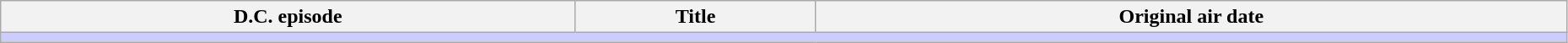<table class="wikitable" style="border: 0px;"  width="98%">
<tr>
<th>D.C. episode</th>
<th>Title</th>
<th>Original air date</th>
</tr>
<tr>
<td colspan="4" bgcolor="#CCF"></td>
</tr>
<tr>
</tr>
</table>
